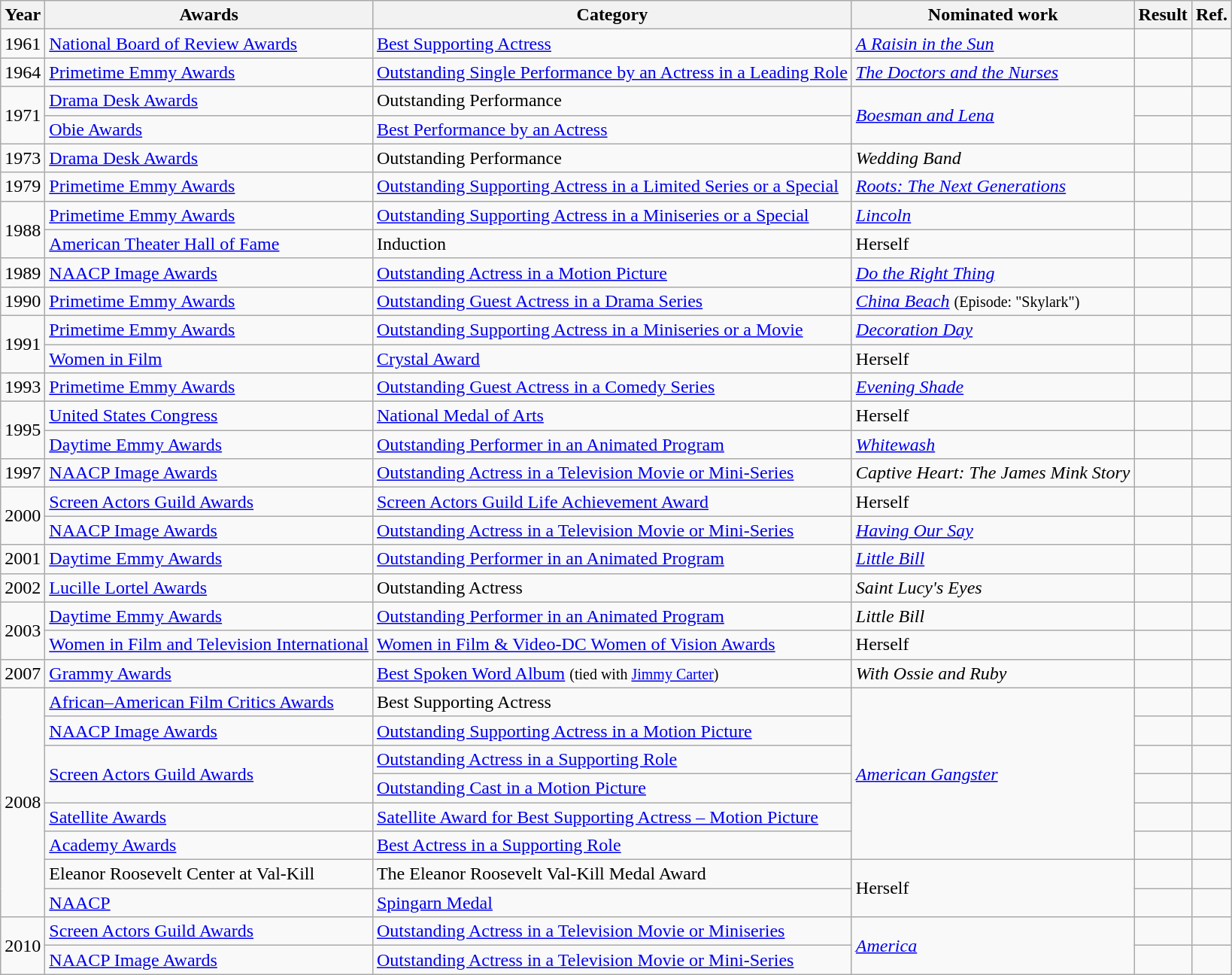<table class="wikitable sortable">
<tr>
<th scope="col">Year</th>
<th scope="col">Awards</th>
<th>Category</th>
<th scope="col">Nominated work</th>
<th scope="col">Result</th>
<th class=unsortable>Ref.</th>
</tr>
<tr>
<td>1961</td>
<td><a href='#'>National Board of Review Awards</a></td>
<td><a href='#'>Best Supporting Actress</a></td>
<td><em><a href='#'>A Raisin in the Sun</a></em></td>
<td></td>
<td></td>
</tr>
<tr>
<td>1964</td>
<td><a href='#'>Primetime Emmy Awards</a></td>
<td><a href='#'>Outstanding Single Performance by an Actress in a Leading Role</a></td>
<td><em><a href='#'>The Doctors and the Nurses</a></em></td>
<td></td>
<td></td>
</tr>
<tr>
<td rowspan="2">1971</td>
<td><a href='#'>Drama Desk Awards</a></td>
<td>Outstanding Performance</td>
<td rowspan="2"><em><a href='#'>Boesman and Lena</a></em></td>
<td></td>
<td></td>
</tr>
<tr>
<td><a href='#'>Obie Awards</a></td>
<td><a href='#'>Best Performance by an Actress</a></td>
<td></td>
<td></td>
</tr>
<tr>
<td>1973</td>
<td><a href='#'>Drama Desk Awards</a></td>
<td>Outstanding Performance</td>
<td><em>Wedding Band</em></td>
<td></td>
<td></td>
</tr>
<tr>
<td>1979</td>
<td><a href='#'>Primetime Emmy Awards</a></td>
<td><a href='#'>Outstanding Supporting Actress in a Limited Series or a Special</a></td>
<td><em><a href='#'>Roots: The Next Generations</a></em></td>
<td></td>
<td></td>
</tr>
<tr>
<td rowspan="2">1988</td>
<td><a href='#'>Primetime Emmy Awards</a></td>
<td><a href='#'>Outstanding Supporting Actress in a Miniseries or a Special</a></td>
<td><em><a href='#'>Lincoln</a></em></td>
<td></td>
<td></td>
</tr>
<tr>
<td><a href='#'>American Theater Hall of Fame</a></td>
<td>Induction</td>
<td>Herself</td>
<td></td>
<td></td>
</tr>
<tr>
<td>1989</td>
<td><a href='#'>NAACP Image Awards</a></td>
<td><a href='#'>Outstanding Actress in a Motion Picture</a></td>
<td><em><a href='#'>Do the Right Thing</a></em></td>
<td></td>
<td></td>
</tr>
<tr>
<td>1990</td>
<td><a href='#'>Primetime Emmy Awards</a></td>
<td><a href='#'>Outstanding Guest Actress in a Drama Series</a></td>
<td><em><a href='#'>China Beach</a></em> <small>(Episode: "Skylark")</small></td>
<td></td>
<td></td>
</tr>
<tr>
<td rowspan="2">1991</td>
<td><a href='#'>Primetime Emmy Awards</a></td>
<td><a href='#'>Outstanding Supporting Actress in a Miniseries or a Movie</a></td>
<td><em><a href='#'>Decoration Day</a></em></td>
<td></td>
<td></td>
</tr>
<tr>
<td><a href='#'>Women in Film</a></td>
<td><a href='#'>Crystal Award</a></td>
<td>Herself</td>
<td></td>
<td></td>
</tr>
<tr>
<td>1993</td>
<td><a href='#'>Primetime Emmy Awards</a></td>
<td><a href='#'>Outstanding Guest Actress in a Comedy Series</a></td>
<td><em><a href='#'>Evening Shade</a></em></td>
<td></td>
<td></td>
</tr>
<tr>
<td rowspan="2">1995</td>
<td><a href='#'>United States Congress</a></td>
<td><a href='#'>National Medal of Arts</a></td>
<td>Herself</td>
<td></td>
<td></td>
</tr>
<tr>
<td><a href='#'>Daytime Emmy Awards</a></td>
<td><a href='#'>Outstanding Performer in an Animated Program</a></td>
<td><em><a href='#'>Whitewash</a></em></td>
<td></td>
<td></td>
</tr>
<tr>
<td>1997</td>
<td><a href='#'>NAACP Image Awards</a></td>
<td><a href='#'>Outstanding Actress in a Television Movie or Mini-Series</a></td>
<td><em>Captive Heart: The James Mink Story</em></td>
<td></td>
<td></td>
</tr>
<tr>
<td rowspan="2">2000</td>
<td><a href='#'>Screen Actors Guild Awards</a></td>
<td><a href='#'>Screen Actors Guild Life Achievement Award</a></td>
<td>Herself</td>
<td></td>
<td></td>
</tr>
<tr>
<td><a href='#'>NAACP Image Awards</a></td>
<td><a href='#'>Outstanding Actress in a Television Movie or Mini-Series</a></td>
<td><em><a href='#'>Having Our Say</a></em></td>
<td></td>
<td></td>
</tr>
<tr>
<td>2001</td>
<td><a href='#'>Daytime Emmy Awards</a></td>
<td><a href='#'>Outstanding Performer in an Animated Program</a></td>
<td><em><a href='#'>Little Bill</a></em></td>
<td></td>
<td></td>
</tr>
<tr>
<td>2002</td>
<td><a href='#'>Lucille Lortel Awards</a></td>
<td>Outstanding Actress</td>
<td><em>Saint Lucy's Eyes</em></td>
<td></td>
<td></td>
</tr>
<tr>
<td rowspan="2">2003</td>
<td><a href='#'>Daytime Emmy Awards</a></td>
<td><a href='#'>Outstanding Performer in an Animated Program</a></td>
<td><em>Little Bill</em></td>
<td></td>
<td></td>
</tr>
<tr>
<td><a href='#'>Women in Film and Television International</a></td>
<td><a href='#'>Women in Film & Video-DC Women of Vision Awards</a></td>
<td>Herself</td>
<td></td>
<td></td>
</tr>
<tr>
<td>2007</td>
<td><a href='#'>Grammy Awards</a></td>
<td><a href='#'>Best Spoken Word Album</a> <small>(tied with <a href='#'>Jimmy Carter</a>)</small></td>
<td><em>With Ossie and Ruby</em></td>
<td></td>
<td></td>
</tr>
<tr>
<td rowspan="8">2008</td>
<td><a href='#'>African–American Film Critics Awards</a></td>
<td>Best Supporting Actress</td>
<td rowspan="6"><em><a href='#'>American Gangster</a></em></td>
<td></td>
<td></td>
</tr>
<tr>
<td><a href='#'>NAACP Image Awards</a></td>
<td><a href='#'>Outstanding Supporting Actress in a Motion Picture</a></td>
<td></td>
<td></td>
</tr>
<tr>
<td rowspan="2"><a href='#'>Screen Actors Guild Awards</a></td>
<td><a href='#'>Outstanding Actress in a Supporting Role</a></td>
<td></td>
<td></td>
</tr>
<tr>
<td><a href='#'>Outstanding Cast in a Motion Picture</a></td>
<td></td>
<td></td>
</tr>
<tr>
<td><a href='#'>Satellite Awards</a></td>
<td><a href='#'>Satellite Award for Best Supporting Actress – Motion Picture</a></td>
<td></td>
<td></td>
</tr>
<tr>
<td><a href='#'>Academy Awards</a></td>
<td><a href='#'>Best Actress in a Supporting Role</a></td>
<td></td>
<td></td>
</tr>
<tr>
<td>Eleanor Roosevelt Center at Val-Kill</td>
<td>The Eleanor Roosevelt Val-Kill Medal Award</td>
<td rowspan = "2">Herself</td>
<td></td>
<td></td>
</tr>
<tr>
<td><a href='#'>NAACP</a></td>
<td><a href='#'>Spingarn Medal</a></td>
<td></td>
<td></td>
</tr>
<tr>
<td rowspan="2">2010</td>
<td><a href='#'>Screen Actors Guild Awards</a></td>
<td><a href='#'>Outstanding Actress in a Television Movie or Miniseries</a></td>
<td rowspan="2"><em><a href='#'>America</a></em></td>
<td></td>
<td></td>
</tr>
<tr>
<td><a href='#'>NAACP Image Awards</a></td>
<td><a href='#'>Outstanding Actress in a Television Movie or Mini-Series</a></td>
<td></td>
<td></td>
</tr>
</table>
